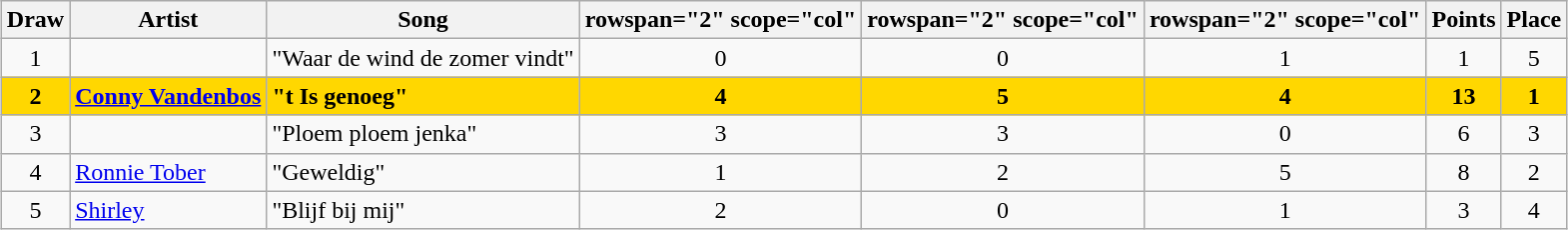<table class="sortable wikitable" style="margin: 1em auto 1em auto">
<tr>
<th>Draw</th>
<th>Artist</th>
<th>Song</th>
<th>rowspan="2" scope="col" </th>
<th>rowspan="2" scope="col" </th>
<th>rowspan="2" scope="col" </th>
<th>Points</th>
<th>Place</th>
</tr>
<tr>
<td align="center">1</td>
<td></td>
<td>"Waar de wind de zomer vindt"</td>
<td align="center">0</td>
<td align="center">0</td>
<td align="center">1</td>
<td align="center">1</td>
<td align="center">5</td>
</tr>
<tr style="background:gold; font-weight:bold;">
<td align="center">2</td>
<td><a href='#'>Conny Vandenbos</a></td>
<td>"t Is genoeg"</td>
<td align="center">4</td>
<td align="center">5</td>
<td align="center">4</td>
<td align="center">13</td>
<td align="center">1</td>
</tr>
<tr>
<td align="center">3</td>
<td></td>
<td>"Ploem ploem jenka"</td>
<td align="center">3</td>
<td align="center">3</td>
<td align="center">0</td>
<td align="center">6</td>
<td align="center">3</td>
</tr>
<tr>
<td align="center">4</td>
<td><a href='#'>Ronnie Tober</a></td>
<td>"Geweldig"</td>
<td align="center">1</td>
<td align="center">2</td>
<td align="center">5</td>
<td align="center">8</td>
<td align="center">2</td>
</tr>
<tr>
<td align="center">5</td>
<td><a href='#'>Shirley</a></td>
<td>"Blijf bij mij"</td>
<td align="center">2</td>
<td align="center">0</td>
<td align="center">1</td>
<td align="center">3</td>
<td align="center">4</td>
</tr>
</table>
